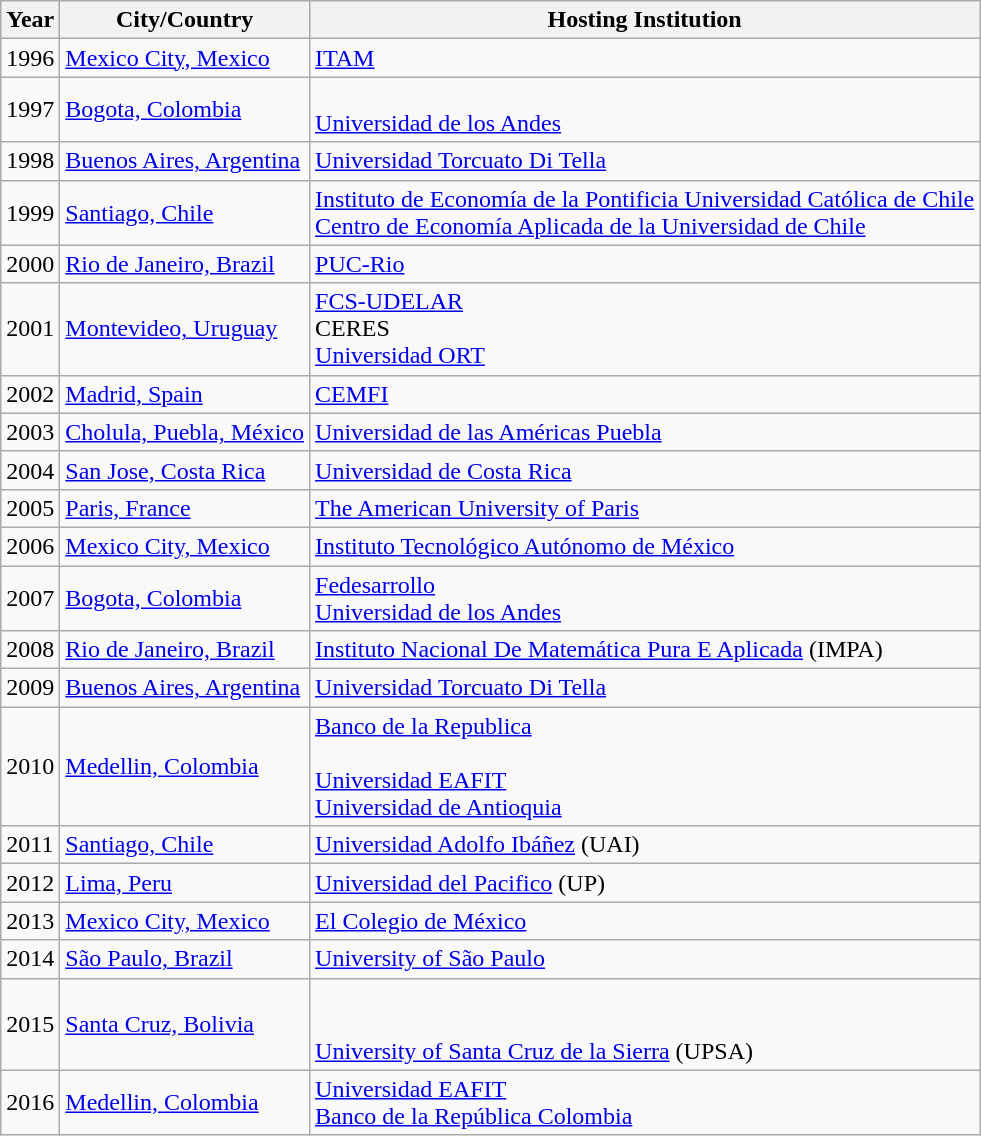<table class="wikitable">
<tr>
<th>Year</th>
<th>City/Country</th>
<th>Hosting Institution</th>
</tr>
<tr>
<td>1996</td>
<td><a href='#'>Mexico City, Mexico</a></td>
<td><a href='#'>ITAM</a></td>
</tr>
<tr>
<td>1997</td>
<td><a href='#'>Bogota, Colombia</a></td>
<td><br><a href='#'>Universidad de los Andes</a></td>
</tr>
<tr>
<td>1998</td>
<td><a href='#'>Buenos Aires, Argentina</a></td>
<td><a href='#'>Universidad Torcuato Di Tella</a></td>
</tr>
<tr>
<td>1999</td>
<td><a href='#'>Santiago, Chile</a></td>
<td><a href='#'>Instituto de Economía de la Pontificia Universidad Católica de Chile</a><br><a href='#'>Centro de Economía Aplicada de la Universidad de Chile</a></td>
</tr>
<tr>
<td>2000</td>
<td><a href='#'>Rio de Janeiro, Brazil</a></td>
<td><a href='#'>PUC-Rio</a></td>
</tr>
<tr>
<td>2001</td>
<td><a href='#'>Montevideo, Uruguay</a></td>
<td><a href='#'>FCS-UDELAR</a><br>CERES<br><a href='#'>Universidad ORT</a></td>
</tr>
<tr>
<td>2002</td>
<td><a href='#'>Madrid, Spain</a></td>
<td><a href='#'>CEMFI</a></td>
</tr>
<tr>
<td>2003</td>
<td><a href='#'>Cholula, Puebla, México</a></td>
<td><a href='#'>Universidad de las Américas Puebla</a></td>
</tr>
<tr>
<td>2004</td>
<td><a href='#'>San Jose, Costa Rica</a></td>
<td><a href='#'>Universidad de Costa Rica</a></td>
</tr>
<tr>
<td>2005</td>
<td><a href='#'>Paris, France</a></td>
<td><a href='#'>The American University of Paris</a></td>
</tr>
<tr>
<td>2006</td>
<td><a href='#'>Mexico City, Mexico</a></td>
<td><a href='#'>Instituto Tecnológico Autónomo de México</a></td>
</tr>
<tr>
<td>2007</td>
<td><a href='#'>Bogota, Colombia</a></td>
<td><a href='#'>Fedesarrollo</a><br><a href='#'>Universidad de los Andes</a></td>
</tr>
<tr>
<td>2008</td>
<td><a href='#'>Rio de Janeiro, Brazil</a></td>
<td><a href='#'>Instituto Nacional De Matemática Pura E Aplicada</a> (IMPA)</td>
</tr>
<tr>
<td>2009</td>
<td><a href='#'>Buenos Aires, Argentina</a></td>
<td><a href='#'>Universidad Torcuato Di Tella</a></td>
</tr>
<tr>
<td>2010</td>
<td><a href='#'>Medellin, Colombia</a></td>
<td><a href='#'>Banco de la Republica</a><br><br><a href='#'>Universidad EAFIT</a><br><a href='#'>Universidad de Antioquia</a></td>
</tr>
<tr>
<td>2011</td>
<td><a href='#'>Santiago, Chile</a></td>
<td><a href='#'>Universidad Adolfo Ibáñez</a> (UAI)</td>
</tr>
<tr>
<td>2012</td>
<td><a href='#'>Lima, Peru</a></td>
<td><a href='#'>Universidad del Pacifico</a> (UP)</td>
</tr>
<tr>
<td>2013</td>
<td><a href='#'>Mexico City, Mexico</a></td>
<td><a href='#'>El Colegio de México</a></td>
</tr>
<tr>
<td>2014</td>
<td><a href='#'>São Paulo, Brazil</a></td>
<td><a href='#'>University of São Paulo</a></td>
</tr>
<tr>
<td>2015</td>
<td><a href='#'>Santa Cruz, Bolivia</a></td>
<td><br><br><a href='#'>University of Santa Cruz de la Sierra</a> (UPSA)</td>
</tr>
<tr>
<td>2016</td>
<td><a href='#'>Medellin, Colombia</a></td>
<td><a href='#'>Universidad EAFIT</a><br><a href='#'>Banco de la República Colombia</a></td>
</tr>
</table>
